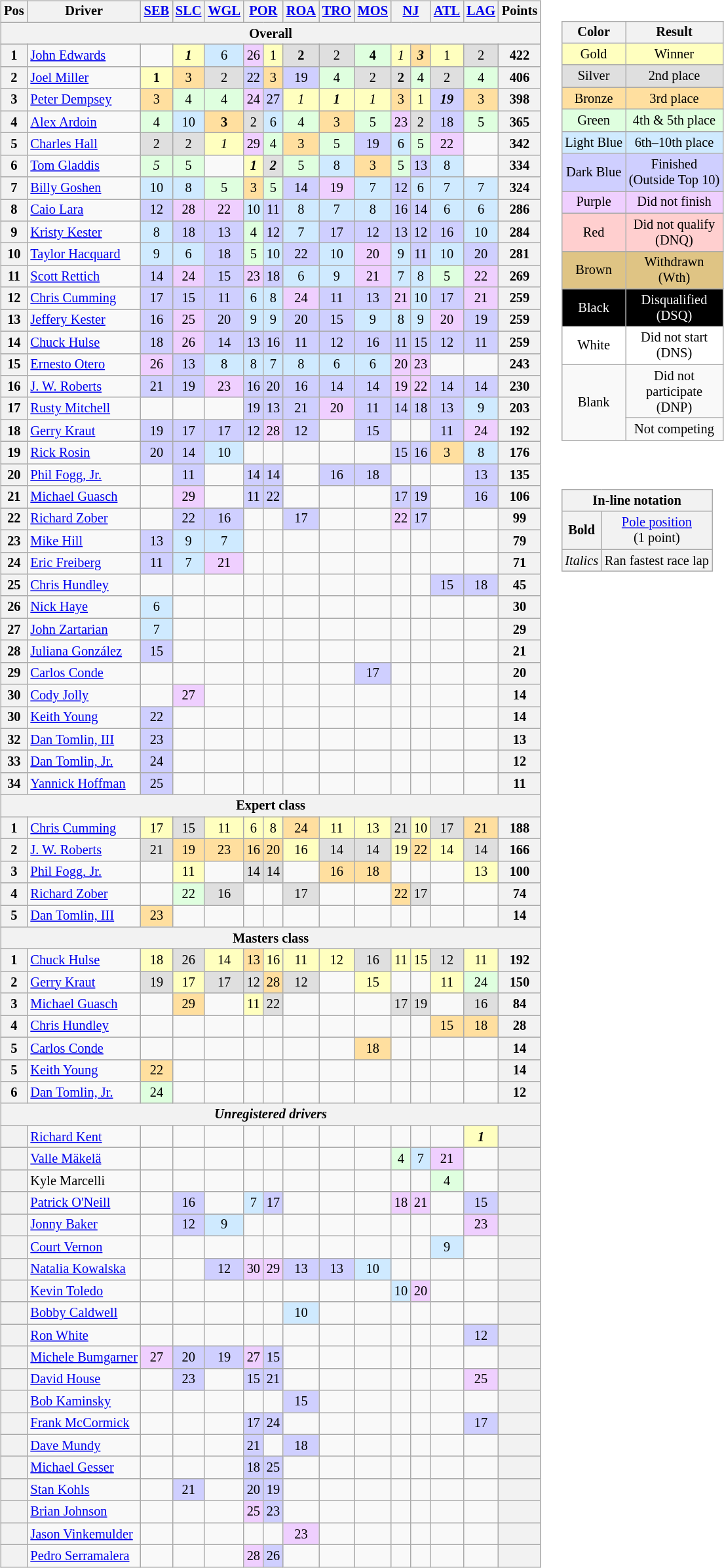<table>
<tr>
<td><br><table class="wikitable" style="font-size:85%; text-align:center">
<tr valign="top">
<th valign="middle">Pos</th>
<th valign="middle">Driver</th>
<th><a href='#'>SEB</a><br></th>
<th><a href='#'>SLC</a><br></th>
<th><a href='#'>WGL</a><br></th>
<th colspan=2><a href='#'>POR</a><br></th>
<th><a href='#'>ROA</a><br></th>
<th><a href='#'>TRO</a><br></th>
<th><a href='#'>MOS</a><br></th>
<th colspan=2><a href='#'>NJ</a><br></th>
<th><a href='#'>ATL</a><br></th>
<th><a href='#'>LAG</a><br></th>
<th valign="middle">Points</th>
</tr>
<tr>
<th colspan=16>Overall</th>
</tr>
<tr>
<th>1</th>
<td align="left"> <a href='#'>John Edwards</a></td>
<td></td>
<td style="background:#FFFFBF;"><strong><em>1</em></strong></td>
<td style="background:#CFEAFF;">6</td>
<td style="background:#EFCFFF;">26</td>
<td style="background:#FFFFBF;">1</td>
<td style="background:#DFDFDF;"><strong>2</strong></td>
<td style="background:#DFDFDF;">2</td>
<td style="background:#DFFFDF;"><strong>4</strong></td>
<td style="background:#FFFFBF;"><em>1</em></td>
<td style="background:#FFDF9F;"><strong><em>3</em></strong></td>
<td style="background:#FFFFBF;">1</td>
<td style="background:#DFDFDF;">2</td>
<th>422</th>
</tr>
<tr>
<th>2</th>
<td align="left"> <a href='#'>Joel Miller</a></td>
<td style="background:#FFFFBF;"><strong>1</strong></td>
<td style="background:#FFDF9F;">3</td>
<td style="background:#DFDFDF;">2</td>
<td style="background:#CFCFFF;">22</td>
<td style="background:#FFDF9F;">3</td>
<td style="background:#CFCFFF;">19</td>
<td style="background:#DFFFDF;">4</td>
<td style="background:#DFDFDF;">2</td>
<td style="background:#DFDFDF;"><strong>2</strong></td>
<td style="background:#DFFFDF;">4</td>
<td style="background:#DFDFDF;">2</td>
<td style="background:#DFFFDF;">4</td>
<th>406</th>
</tr>
<tr>
<th>3</th>
<td align="left"> <a href='#'>Peter Dempsey</a></td>
<td style="background:#FFDF9F;">3</td>
<td style="background:#DFFFDF;">4</td>
<td style="background:#DFFFDF;">4</td>
<td style="background:#EFCFFF;">24</td>
<td style="background:#CFCFFF;">27</td>
<td style="background:#FFFFBF;"><em>1</em></td>
<td style="background:#FFFFBF;"><strong><em>1</em></strong></td>
<td style="background:#FFFFBF;"><em>1</em></td>
<td style="background:#FFDF9F;">3</td>
<td style="background:#FFFFBF;">1</td>
<td style="background:#CFCFFF;"><strong><em>19</em></strong></td>
<td style="background:#FFDF9F;">3</td>
<th>398</th>
</tr>
<tr>
<th>4</th>
<td align="left"> <a href='#'>Alex Ardoin</a></td>
<td style="background:#DFFFDF;">4</td>
<td style="background:#CFEAFF;">10</td>
<td style="background:#FFDF9F;"><strong>3</strong></td>
<td style="background:#DFDFDF;">2</td>
<td style="background:#CFEAFF;">6</td>
<td style="background:#DFFFDF;">4</td>
<td style="background:#FFDF9F;">3</td>
<td style="background:#DFFFDF;">5</td>
<td style="background:#EFCFFF;">23</td>
<td style="background:#DFDFDF;">2</td>
<td style="background:#CFCFFF;">18</td>
<td style="background:#DFFFDF;">5</td>
<th>365</th>
</tr>
<tr>
<th>5</th>
<td align="left"> <a href='#'>Charles Hall</a></td>
<td style="background:#DFDFDF;">2</td>
<td style="background:#DFDFDF;">2</td>
<td style="background:#FFFFBF;"><em>1</em></td>
<td style="background:#EFCFFF;">29</td>
<td style="background:#DFFFDF;">4</td>
<td style="background:#FFDF9F;">3</td>
<td style="background:#DFFFDF;">5</td>
<td style="background:#CFCFFF;">19</td>
<td style="background:#CFEAFF;">6</td>
<td style="background:#DFFFDF;">5</td>
<td style="background:#EFCFFF;">22</td>
<td></td>
<th>342</th>
</tr>
<tr>
<th>6</th>
<td align="left"> <a href='#'>Tom Gladdis</a></td>
<td style="background:#DFFFDF;"><em>5</em></td>
<td style="background:#DFFFDF;">5</td>
<td></td>
<td style="background:#FFFFBF;"><strong><em>1</em></strong></td>
<td style="background:#DFDFDF;"><strong><em>2</em></strong></td>
<td style="background:#DFFFDF;">5</td>
<td style="background:#CFEAFF;">8</td>
<td style="background:#FFDF9F;">3</td>
<td style="background:#DFFFDF;">5</td>
<td style="background:#CFCFFF;">13</td>
<td style="background:#CFEAFF;">8</td>
<td></td>
<th>334</th>
</tr>
<tr>
<th>7</th>
<td align="left"> <a href='#'>Billy Goshen</a></td>
<td style="background:#CFEAFF;">10</td>
<td style="background:#CFEAFF;">8</td>
<td style="background:#DFFFDF;">5</td>
<td style="background:#FFDF9F;">3</td>
<td style="background:#DFFFDF;">5</td>
<td style="background:#CFCFFF;">14</td>
<td style="background:#EFCFFF;">19</td>
<td style="background:#CFEAFF;">7</td>
<td style="background:#CFCFFF;">12</td>
<td style="background:#CFEAFF;">6</td>
<td style="background:#CFEAFF;">7</td>
<td style="background:#CFEAFF;">7</td>
<th>324</th>
</tr>
<tr>
<th>8</th>
<td align="left"> <a href='#'>Caio Lara</a></td>
<td style="background:#CFCFFF;">12</td>
<td style="background:#EFCFFF;">28</td>
<td style="background:#EFCFFF;">22</td>
<td style="background:#CFEAFF;">10</td>
<td style="background:#CFCFFF;">11</td>
<td style="background:#CFEAFF;">8</td>
<td style="background:#CFEAFF;">7</td>
<td style="background:#CFEAFF;">8</td>
<td style="background:#CFCFFF;">16</td>
<td style="background:#CFCFFF;">14</td>
<td style="background:#CFEAFF;">6</td>
<td style="background:#CFEAFF;">6</td>
<th>286</th>
</tr>
<tr>
<th>9</th>
<td align="left"> <a href='#'>Kristy Kester</a></td>
<td style="background:#CFEAFF;">8</td>
<td style="background:#CFCFFF;">18</td>
<td style="background:#CFCFFF;">13</td>
<td style="background:#DFFFDF;">4</td>
<td style="background:#CFCFFF;">12</td>
<td style="background:#CFEAFF;">7</td>
<td style="background:#CFCFFF;">17</td>
<td style="background:#CFCFFF;">12</td>
<td style="background:#CFCFFF;">13</td>
<td style="background:#CFCFFF;">12</td>
<td style="background:#CFCFFF;">16</td>
<td style="background:#CFEAFF;">10</td>
<th>284</th>
</tr>
<tr>
<th>10</th>
<td align="left"> <a href='#'>Taylor Hacquard</a></td>
<td style="background:#CFEAFF;">9</td>
<td style="background:#CFEAFF;">6</td>
<td style="background:#CFCFFF;">18</td>
<td style="background:#DFFFDF;">5</td>
<td style="background:#CFEAFF;">10</td>
<td style="background:#CFCFFF;">22</td>
<td style="background:#CFEAFF;">10</td>
<td style="background:#EFCFFF;">20</td>
<td style="background:#CFEAFF;">9</td>
<td style="background:#CFCFFF;">11</td>
<td style="background:#CFEAFF;">10</td>
<td style="background:#CFCFFF;">20</td>
<th>281</th>
</tr>
<tr>
<th>11</th>
<td align="left"> <a href='#'>Scott Rettich</a></td>
<td style="background:#CFCFFF;">14</td>
<td style="background:#EFCFFF;">24</td>
<td style="background:#CFCFFF;">15</td>
<td style="background:#EFCFFF;">23</td>
<td style="background:#CFCFFF;">18</td>
<td style="background:#CFEAFF;">6</td>
<td style="background:#CFEAFF;">9</td>
<td style="background:#EFCFFF;">21</td>
<td style="background:#CFEAFF;">7</td>
<td style="background:#CFEAFF;">8</td>
<td style="background:#DFFFDF;">5</td>
<td style="background:#EFCFFF;">22</td>
<th>269</th>
</tr>
<tr>
<th>12</th>
<td align="left"> <a href='#'>Chris Cumming</a></td>
<td style="background:#CFCFFF;">17</td>
<td style="background:#CFCFFF;">15</td>
<td style="background:#CFCFFF;">11</td>
<td style="background:#CFEAFF;">6</td>
<td style="background:#CFEAFF;">8</td>
<td style="background:#EFCFFF;">24</td>
<td style="background:#CFCFFF;">11</td>
<td style="background:#CFCFFF;">13</td>
<td style="background:#EFCFFF;">21</td>
<td style="background:#CFEAFF;">10</td>
<td style="background:#CFCFFF;">17</td>
<td style="background:#EFCFFF;">21</td>
<th>259</th>
</tr>
<tr>
<th>13</th>
<td align="left"> <a href='#'>Jeffery Kester</a></td>
<td style="background:#CFCFFF;">16</td>
<td style="background:#EFCFFF;">25</td>
<td style="background:#CFCFFF;">20</td>
<td style="background:#CFEAFF;">9</td>
<td style="background:#CFEAFF;">9</td>
<td style="background:#CFCFFF;">20</td>
<td style="background:#CFCFFF;">15</td>
<td style="background:#CFEAFF;">9</td>
<td style="background:#CFEAFF;">8</td>
<td style="background:#CFEAFF;">9</td>
<td style="background:#EFCFFF;">20</td>
<td style="background:#CFCFFF;">19</td>
<th>259</th>
</tr>
<tr>
<th>14</th>
<td align="left"> <a href='#'>Chuck Hulse</a></td>
<td style="background:#CFCFFF;">18</td>
<td style="background:#EFCFFF;">26</td>
<td style="background:#CFCFFF;">14</td>
<td style="background:#CFCFFF;">13</td>
<td style="background:#CFCFFF;">16</td>
<td style="background:#CFCFFF;">11</td>
<td style="background:#CFCFFF;">12</td>
<td style="background:#CFCFFF;">16</td>
<td style="background:#CFCFFF;">11</td>
<td style="background:#CFCFFF;">15</td>
<td style="background:#CFCFFF;">12</td>
<td style="background:#CFCFFF;">11</td>
<th>259</th>
</tr>
<tr>
<th>15</th>
<td align="left"> <a href='#'>Ernesto Otero</a></td>
<td style="background:#EFCFFF;">26</td>
<td style="background:#CFCFFF;">13</td>
<td style="background:#CFEAFF;">8</td>
<td style="background:#CFEAFF;">8</td>
<td style="background:#CFEAFF;">7</td>
<td style="background:#CFEAFF;">8</td>
<td style="background:#CFEAFF;">6</td>
<td style="background:#CFEAFF;">6</td>
<td style="background:#EFCFFF;">20</td>
<td style="background:#EFCFFF;">23</td>
<td></td>
<td></td>
<th>243</th>
</tr>
<tr>
<th>16</th>
<td align="left"> <a href='#'>J. W. Roberts</a></td>
<td style="background:#CFCFFF;">21</td>
<td style="background:#CFCFFF;">19</td>
<td style="background:#EFCFFF;">23</td>
<td style="background:#CFCFFF;">16</td>
<td style="background:#CFCFFF;">20</td>
<td style="background:#CFCFFF;">16</td>
<td style="background:#CFCFFF;">14</td>
<td style="background:#CFCFFF;">14</td>
<td style="background:#EFCFFF;">19</td>
<td style="background:#EFCFFF;">22</td>
<td style="background:#CFCFFF;">14</td>
<td style="background:#CFCFFF;">14</td>
<th>230</th>
</tr>
<tr>
<th>17</th>
<td align="left"> <a href='#'>Rusty Mitchell</a></td>
<td></td>
<td></td>
<td></td>
<td style="background:#CFCFFF;">19</td>
<td style="background:#CFCFFF;">13</td>
<td style="background:#CFCFFF;">21</td>
<td style="background:#EFCFFF;">20</td>
<td style="background:#CFCFFF;">11</td>
<td style="background:#CFCFFF;">14</td>
<td style="background:#CFCFFF;">18</td>
<td style="background:#CFCFFF;">13</td>
<td style="background:#CFEAFF;">9</td>
<th>203</th>
</tr>
<tr>
<th>18</th>
<td align="left"> <a href='#'>Gerry Kraut</a></td>
<td style="background:#CFCFFF;">19</td>
<td style="background:#CFCFFF;">17</td>
<td style="background:#CFCFFF;">17</td>
<td style="background:#CFCFFF;">12</td>
<td style="background:#EFCFFF;">28</td>
<td style="background:#CFCFFF;">12</td>
<td></td>
<td style="background:#CFCFFF;">15</td>
<td></td>
<td></td>
<td style="background:#CFCFFF;">11</td>
<td style="background:#EFCFFF;">24</td>
<th>192</th>
</tr>
<tr>
<th>19</th>
<td align="left"> <a href='#'>Rick Rosin</a></td>
<td style="background:#CFCFFF;">20</td>
<td style="background:#CFCFFF;">14</td>
<td style="background:#CFEAFF;">10</td>
<td></td>
<td></td>
<td></td>
<td></td>
<td></td>
<td style="background:#CFCFFF;">15</td>
<td style="background:#CFCFFF;">16</td>
<td style="background:#FFDF9F;">3</td>
<td style="background:#CFEAFF;">8</td>
<th>176</th>
</tr>
<tr>
<th>20</th>
<td align="left"> <a href='#'>Phil Fogg, Jr.</a></td>
<td></td>
<td style="background:#CFCFFF;">11</td>
<td></td>
<td style="background:#CFCFFF;">14</td>
<td style="background:#CFCFFF;">14</td>
<td></td>
<td style="background:#CFCFFF;">16</td>
<td style="background:#CFCFFF;">18</td>
<td></td>
<td></td>
<td></td>
<td style="background:#CFCFFF;">13</td>
<th>135</th>
</tr>
<tr>
<th>21</th>
<td align="left"> <a href='#'>Michael Guasch</a></td>
<td></td>
<td style="background:#EFCFFF;">29</td>
<td></td>
<td style="background:#CFCFFF;">11</td>
<td style="background:#CFCFFF;">22</td>
<td></td>
<td></td>
<td></td>
<td style="background:#CFCFFF;">17</td>
<td style="background:#CFCFFF;">19</td>
<td></td>
<td style="background:#CFCFFF;">16</td>
<th>106</th>
</tr>
<tr>
<th>22</th>
<td align="left"> <a href='#'>Richard Zober</a></td>
<td></td>
<td style="background:#CFCFFF;">22</td>
<td style="background:#CFCFFF;">16</td>
<td></td>
<td></td>
<td style="background:#CFCFFF;">17</td>
<td></td>
<td></td>
<td style="background:#EFCFFF;">22</td>
<td style="background:#CFCFFF;">17</td>
<td></td>
<td></td>
<th>99</th>
</tr>
<tr>
<th>23</th>
<td align="left"> <a href='#'>Mike Hill</a></td>
<td style="background:#CFCFFF;">13</td>
<td style="background:#CFEAFF;">9</td>
<td style="background:#CFEAFF;">7</td>
<td></td>
<td></td>
<td></td>
<td></td>
<td></td>
<td></td>
<td></td>
<td></td>
<td></td>
<th>79</th>
</tr>
<tr>
<th>24</th>
<td align="left"> <a href='#'>Eric Freiberg</a></td>
<td style="background:#CFCFFF;">11</td>
<td style="background:#CFEAFF;">7</td>
<td style="background:#EFCFFF;">21</td>
<td></td>
<td></td>
<td></td>
<td></td>
<td></td>
<td></td>
<td></td>
<td></td>
<td></td>
<th>71</th>
</tr>
<tr>
<th>25</th>
<td align="left"> <a href='#'>Chris Hundley</a></td>
<td></td>
<td></td>
<td></td>
<td></td>
<td></td>
<td></td>
<td></td>
<td></td>
<td></td>
<td></td>
<td style="background:#CFCFFF;">15</td>
<td style="background:#CFCFFF;">18</td>
<th>45</th>
</tr>
<tr>
<th>26</th>
<td align="left"> <a href='#'>Nick Haye</a></td>
<td style="background:#CFEAFF;">6</td>
<td></td>
<td></td>
<td></td>
<td></td>
<td></td>
<td></td>
<td></td>
<td></td>
<td></td>
<td></td>
<td></td>
<th>30</th>
</tr>
<tr>
<th>27</th>
<td align="left"> <a href='#'>John Zartarian</a></td>
<td style="background:#CFEAFF;">7</td>
<td></td>
<td></td>
<td></td>
<td></td>
<td></td>
<td></td>
<td></td>
<td></td>
<td></td>
<td></td>
<td></td>
<th>29</th>
</tr>
<tr>
<th>28</th>
<td align="left"> <a href='#'>Juliana González</a></td>
<td style="background:#CFCFFF;">15</td>
<td></td>
<td></td>
<td></td>
<td></td>
<td></td>
<td></td>
<td></td>
<td></td>
<td></td>
<td></td>
<td></td>
<th>21</th>
</tr>
<tr>
<th>29</th>
<td align="left"> <a href='#'>Carlos Conde</a></td>
<td></td>
<td></td>
<td></td>
<td></td>
<td></td>
<td></td>
<td></td>
<td style="background:#CFCFFF;">17</td>
<td></td>
<td></td>
<td></td>
<td></td>
<th>20</th>
</tr>
<tr>
<th>30</th>
<td align="left"> <a href='#'>Cody Jolly</a></td>
<td></td>
<td style="background:#EFCFFF;">27</td>
<td></td>
<td></td>
<td></td>
<td></td>
<td></td>
<td></td>
<td></td>
<td></td>
<td></td>
<td></td>
<th>14</th>
</tr>
<tr>
<th>30</th>
<td align="left"> <a href='#'>Keith Young</a></td>
<td style="background:#CFCFFF;">22</td>
<td></td>
<td></td>
<td></td>
<td></td>
<td></td>
<td></td>
<td></td>
<td></td>
<td></td>
<td></td>
<td></td>
<th>14</th>
</tr>
<tr>
<th>32</th>
<td align="left"> <a href='#'>Dan Tomlin, III</a></td>
<td style="background:#CFCFFF;">23</td>
<td></td>
<td></td>
<td></td>
<td></td>
<td></td>
<td></td>
<td></td>
<td></td>
<td></td>
<td></td>
<td></td>
<th>13</th>
</tr>
<tr>
<th>33</th>
<td align="left"> <a href='#'>Dan Tomlin, Jr.</a></td>
<td style="background:#CFCFFF;">24</td>
<td></td>
<td></td>
<td></td>
<td></td>
<td></td>
<td></td>
<td></td>
<td></td>
<td></td>
<td></td>
<td></td>
<th>12</th>
</tr>
<tr>
<th>34</th>
<td align="left"> <a href='#'>Yannick Hoffman</a></td>
<td style="background:#CFCFFF;">25</td>
<td></td>
<td></td>
<td></td>
<td></td>
<td></td>
<td></td>
<td></td>
<td></td>
<td></td>
<td></td>
<td></td>
<th>11</th>
</tr>
<tr>
<th colspan=16>Expert class</th>
</tr>
<tr>
<th>1</th>
<td align="left"> <a href='#'>Chris Cumming</a></td>
<td style="background:#FFFFBF;">17</td>
<td style="background:#DFDFDF;">15</td>
<td style="background:#FFFFBF;">11</td>
<td style="background:#FFFFBF;">6</td>
<td style="background:#FFFFBF;">8</td>
<td style="background:#FFDF9F;">24</td>
<td style="background:#FFFFBF;">11</td>
<td style="background:#FFFFBF;">13</td>
<td style="background:#DFDFDF;">21</td>
<td style="background:#FFFFBF;">10</td>
<td style="background:#DFDFDF;">17</td>
<td style="background:#FFDF9F;">21</td>
<th>188</th>
</tr>
<tr>
<th>2</th>
<td align="left"> <a href='#'>J. W. Roberts</a></td>
<td style="background:#DFDFDF;">21</td>
<td style="background:#FFDF9F;">19</td>
<td style="background:#FFDF9F;">23</td>
<td style="background:#FFDF9F;">16</td>
<td style="background:#FFDF9F;">20</td>
<td style="background:#FFFFBF;">16</td>
<td style="background:#DFDFDF;">14</td>
<td style="background:#DFDFDF;">14</td>
<td style="background:#FFFFBF;">19</td>
<td style="background:#FFDF9F;">22</td>
<td style="background:#FFFFBF;">14</td>
<td style="background:#DFDFDF;">14</td>
<th>166</th>
</tr>
<tr>
<th>3</th>
<td align="left"> <a href='#'>Phil Fogg, Jr.</a></td>
<td></td>
<td style="background:#FFFFBF;">11</td>
<td></td>
<td style="background:#DFDFDF;">14</td>
<td style="background:#DFDFDF;">14</td>
<td></td>
<td style="background:#FFDF9F;">16</td>
<td style="background:#FFDF9F;">18</td>
<td></td>
<td></td>
<td></td>
<td style="background:#FFFFBF;">13</td>
<th>100</th>
</tr>
<tr>
<th>4</th>
<td align="left"> <a href='#'>Richard Zober</a></td>
<td></td>
<td style="background:#DFFFDF;">22</td>
<td style="background:#DFDFDF;">16</td>
<td></td>
<td></td>
<td style="background:#DFDFDF;">17</td>
<td></td>
<td></td>
<td style="background:#FFDF9F;">22</td>
<td style="background:#DFDFDF;">17</td>
<td></td>
<td></td>
<th>74</th>
</tr>
<tr>
<th>5</th>
<td align="left"> <a href='#'>Dan Tomlin, III</a></td>
<td style="background:#FFDF9F;">23</td>
<td></td>
<td></td>
<td></td>
<td></td>
<td></td>
<td></td>
<td></td>
<td></td>
<td></td>
<td></td>
<td></td>
<th>14</th>
</tr>
<tr>
<th colspan=16>Masters class</th>
</tr>
<tr>
<th>1</th>
<td align="left"> <a href='#'>Chuck Hulse</a></td>
<td style="background:#FFFFBF;">18</td>
<td style="background:#DFDFDF;">26</td>
<td style="background:#FFFFBF;">14</td>
<td style="background:#FFDF9F;">13</td>
<td style="background:#FFFFBF;">16</td>
<td style="background:#FFFFBF;">11</td>
<td style="background:#FFFFBF;">12</td>
<td style="background:#DFDFDF;">16</td>
<td style="background:#FFFFBF;">11</td>
<td style="background:#FFFFBF;">15</td>
<td style="background:#DFDFDF;">12</td>
<td style="background:#FFFFBF;">11</td>
<th>192</th>
</tr>
<tr>
<th>2</th>
<td align="left"> <a href='#'>Gerry Kraut</a></td>
<td style="background:#DFDFDF;">19</td>
<td style="background:#FFFFBF;">17</td>
<td style="background:#DFDFDF;">17</td>
<td style="background:#DFDFDF;">12</td>
<td style="background:#FFDF9F;">28</td>
<td style="background:#DFDFDF;">12</td>
<td></td>
<td style="background:#FFFFBF;">15</td>
<td></td>
<td></td>
<td style="background:#FFFFBF;">11</td>
<td style="background:#DFFFDF;">24</td>
<th>150</th>
</tr>
<tr>
<th>3</th>
<td align="left"> <a href='#'>Michael Guasch</a></td>
<td></td>
<td style="background:#FFDF9F;">29</td>
<td></td>
<td style="background:#FFFFBF;">11</td>
<td style="background:#DFDFDF;">22</td>
<td></td>
<td></td>
<td></td>
<td style="background:#DFDFDF;">17</td>
<td style="background:#DFDFDF;">19</td>
<td></td>
<td style="background:#DFDFDF;">16</td>
<th>84</th>
</tr>
<tr>
<th>4</th>
<td align="left"> <a href='#'>Chris Hundley</a></td>
<td></td>
<td></td>
<td></td>
<td></td>
<td></td>
<td></td>
<td></td>
<td></td>
<td></td>
<td></td>
<td style="background:#FFDF9F;">15</td>
<td style="background:#FFDF9F;">18</td>
<th>28</th>
</tr>
<tr>
<th>5</th>
<td align="left"> <a href='#'>Carlos Conde</a></td>
<td></td>
<td></td>
<td></td>
<td></td>
<td></td>
<td></td>
<td></td>
<td style="background:#FFDF9F;">18</td>
<td></td>
<td></td>
<td></td>
<td></td>
<th>14</th>
</tr>
<tr>
<th>5</th>
<td align="left"> <a href='#'>Keith Young</a></td>
<td style="background:#FFDF9F;">22</td>
<td></td>
<td></td>
<td></td>
<td></td>
<td></td>
<td></td>
<td></td>
<td></td>
<td></td>
<td></td>
<td></td>
<th>14</th>
</tr>
<tr>
<th>6</th>
<td align="left"> <a href='#'>Dan Tomlin, Jr.</a></td>
<td style="background:#DFFFDF;">24</td>
<td></td>
<td></td>
<td></td>
<td></td>
<td></td>
<td></td>
<td></td>
<td></td>
<td></td>
<td></td>
<td></td>
<th>12</th>
</tr>
<tr>
<th colspan=16><em>Unregistered drivers</em></th>
</tr>
<tr>
<th></th>
<td align="left"> <a href='#'>Richard Kent</a></td>
<td></td>
<td></td>
<td></td>
<td></td>
<td></td>
<td></td>
<td></td>
<td></td>
<td></td>
<td></td>
<td></td>
<td style="background:#FFFFBF;"><strong><em>1</em></strong></td>
<th></th>
</tr>
<tr>
<th></th>
<td align="left"> <a href='#'>Valle Mäkelä</a></td>
<td></td>
<td></td>
<td></td>
<td></td>
<td></td>
<td></td>
<td></td>
<td></td>
<td style="background:#DFFFDF;">4</td>
<td style="background:#CFEAFF;">7</td>
<td style="background:#EFCFFF;">21</td>
<td></td>
<th></th>
</tr>
<tr>
<th></th>
<td align="left"> Kyle Marcelli</td>
<td></td>
<td></td>
<td></td>
<td></td>
<td></td>
<td></td>
<td></td>
<td></td>
<td></td>
<td></td>
<td style="background:#DFFFDF;">4</td>
<td></td>
<th></th>
</tr>
<tr>
<th></th>
<td align="left"> <a href='#'>Patrick O'Neill</a></td>
<td></td>
<td style="background:#CFCFFF;">16</td>
<td></td>
<td style="background:#CFEAFF;">7</td>
<td style="background:#CFCFFF;">17</td>
<td></td>
<td></td>
<td></td>
<td style="background:#EFCFFF;">18</td>
<td style="background:#EFCFFF;">21</td>
<td></td>
<td style="background:#CFCFFF;">15</td>
<th></th>
</tr>
<tr>
<th></th>
<td align="left"> <a href='#'>Jonny Baker</a></td>
<td></td>
<td style="background:#CFCFFF;">12</td>
<td style="background:#CFEAFF;">9</td>
<td></td>
<td></td>
<td></td>
<td></td>
<td></td>
<td></td>
<td></td>
<td></td>
<td style="background:#EFCFFF;">23</td>
<th></th>
</tr>
<tr>
<th></th>
<td align="left"> <a href='#'>Court Vernon</a></td>
<td></td>
<td></td>
<td></td>
<td></td>
<td></td>
<td></td>
<td></td>
<td></td>
<td></td>
<td></td>
<td style="background:#CFEAFF;">9</td>
<td></td>
<th></th>
</tr>
<tr>
<th></th>
<td align="left"> <a href='#'>Natalia Kowalska</a></td>
<td></td>
<td></td>
<td style="background:#CFCFFF;">12</td>
<td style="background:#EFCFFF;">30</td>
<td style="background:#EFCFFF;">29</td>
<td style="background:#CFCFFF;">13</td>
<td style="background:#CFCFFF;">13</td>
<td style="background:#CFEAFF;">10</td>
<td></td>
<td></td>
<td></td>
<td></td>
<th></th>
</tr>
<tr>
<th></th>
<td align="left"> <a href='#'>Kevin Toledo</a></td>
<td></td>
<td></td>
<td></td>
<td></td>
<td></td>
<td></td>
<td></td>
<td></td>
<td style="background:#CFEAFF;">10</td>
<td style="background:#EFCFFF;">20</td>
<td></td>
<td></td>
<th></th>
</tr>
<tr>
<th></th>
<td align="left"> <a href='#'>Bobby Caldwell</a></td>
<td></td>
<td></td>
<td></td>
<td></td>
<td></td>
<td style="background:#CFEAFF;">10</td>
<td></td>
<td></td>
<td></td>
<td></td>
<td></td>
<td></td>
<th></th>
</tr>
<tr>
<th></th>
<td align="left"> <a href='#'>Ron White</a></td>
<td></td>
<td></td>
<td></td>
<td></td>
<td></td>
<td></td>
<td></td>
<td></td>
<td></td>
<td></td>
<td></td>
<td style="background:#CFCFFF;">12</td>
<th></th>
</tr>
<tr>
<th></th>
<td align="left"> <a href='#'>Michele Bumgarner</a></td>
<td style="background:#EFCFFF;">27</td>
<td style="background:#CFCFFF;">20</td>
<td style="background:#CFCFFF;">19</td>
<td style="background:#EFCFFF;">27</td>
<td style="background:#CFCFFF;">15</td>
<td></td>
<td></td>
<td></td>
<td></td>
<td></td>
<td></td>
<td></td>
<th></th>
</tr>
<tr>
<th></th>
<td align="left"> <a href='#'>David House</a></td>
<td></td>
<td style="background:#CFCFFF;">23</td>
<td></td>
<td style="background:#CFCFFF;">15</td>
<td style="background:#CFCFFF;">21</td>
<td></td>
<td></td>
<td></td>
<td></td>
<td></td>
<td></td>
<td style="background:#EFCFFF;">25</td>
<th></th>
</tr>
<tr>
<th></th>
<td align="left"> <a href='#'>Bob Kaminsky</a></td>
<td></td>
<td></td>
<td></td>
<td></td>
<td></td>
<td style="background:#CFCFFF;">15</td>
<td></td>
<td></td>
<td></td>
<td></td>
<td></td>
<td></td>
<th></th>
</tr>
<tr>
<th></th>
<td align="left"> <a href='#'>Frank McCormick</a></td>
<td></td>
<td></td>
<td></td>
<td style="background:#CFCFFF;">17</td>
<td style="background:#CFCFFF;">24</td>
<td></td>
<td></td>
<td></td>
<td></td>
<td></td>
<td></td>
<td style="background:#CFCFFF;">17</td>
<th></th>
</tr>
<tr>
<th></th>
<td align="left"> <a href='#'>Dave Mundy</a></td>
<td></td>
<td></td>
<td></td>
<td style="background:#CFCFFF;">21</td>
<td></td>
<td style="background:#CFCFFF;">18</td>
<td></td>
<td></td>
<td></td>
<td></td>
<td></td>
<td></td>
<th></th>
</tr>
<tr>
<th></th>
<td align="left"> <a href='#'>Michael Gesser</a></td>
<td></td>
<td></td>
<td></td>
<td style="background:#CFCFFF;">18</td>
<td style="background:#CFCFFF;">25</td>
<td></td>
<td></td>
<td></td>
<td></td>
<td></td>
<td></td>
<td></td>
<th></th>
</tr>
<tr>
<th></th>
<td align="left"> <a href='#'>Stan Kohls</a></td>
<td></td>
<td style="background:#CFCFFF;">21</td>
<td></td>
<td style="background:#CFCFFF;">20</td>
<td style="background:#CFCFFF;">19</td>
<td></td>
<td></td>
<td></td>
<td></td>
<td></td>
<td></td>
<td></td>
<th></th>
</tr>
<tr>
<th></th>
<td align="left"> <a href='#'>Brian Johnson</a></td>
<td></td>
<td></td>
<td></td>
<td style="background:#EFCFFF;">25</td>
<td style="background:#CFCFFF;">23</td>
<td></td>
<td></td>
<td></td>
<td></td>
<td></td>
<td></td>
<td></td>
<th></th>
</tr>
<tr>
<th></th>
<td align="left"> <a href='#'>Jason Vinkemulder</a></td>
<td></td>
<td></td>
<td></td>
<td></td>
<td></td>
<td style="background:#EFCFFF;">23</td>
<td></td>
<td></td>
<td></td>
<td></td>
<td></td>
<td></td>
<th></th>
</tr>
<tr>
<th></th>
<td align="left"> <a href='#'>Pedro Serramalera</a></td>
<td></td>
<td></td>
<td></td>
<td style="background:#EFCFFF;">28</td>
<td style="background:#CFCFFF;">26</td>
<td></td>
<td></td>
<td></td>
<td></td>
<td></td>
<td></td>
<td></td>
<th></th>
</tr>
</table>
</td>
<td valign="top"><br><table>
<tr>
<td><br><table style="margin-right:0; font-size:85%; text-align:center;" class="wikitable">
<tr>
<th>Color</th>
<th>Result</th>
</tr>
<tr style="background:#FFFFBF;">
<td>Gold</td>
<td>Winner</td>
</tr>
<tr style="background:#DFDFDF;">
<td>Silver</td>
<td>2nd place</td>
</tr>
<tr style="background:#FFDF9F;">
<td>Bronze</td>
<td>3rd place</td>
</tr>
<tr style="background:#DFFFDF;">
<td>Green</td>
<td>4th & 5th place</td>
</tr>
<tr style="background:#CFEAFF;">
<td>Light Blue</td>
<td>6th–10th place</td>
</tr>
<tr style="background:#CFCFFF;">
<td>Dark Blue</td>
<td>Finished<br>(Outside Top 10)</td>
</tr>
<tr style="background:#EFCFFF;">
<td>Purple</td>
<td>Did not finish</td>
</tr>
<tr style="background:#FFCFCF;">
<td>Red</td>
<td>Did not qualify<br>(DNQ)</td>
</tr>
<tr style="background:#DFC484;">
<td>Brown</td>
<td>Withdrawn<br>(Wth)</td>
</tr>
<tr style="background:#000000; color:white;">
<td>Black</td>
<td>Disqualified<br>(DSQ)</td>
</tr>
<tr style="background:#FFFFFF;">
<td>White</td>
<td>Did not start<br>(DNS)</td>
</tr>
<tr>
<td rowspan=2>Blank</td>
<td>Did not<br>participate<br>(DNP)</td>
</tr>
<tr>
<td>Not competing</td>
</tr>
</table>
</td>
</tr>
<tr>
<td><br><table style="margin-right:0; font-size:85%; text-align:center;" class="wikitable">
<tr>
<td style="background:#F2F2F2;" align=center colspan=2><strong>In-line notation</strong></td>
</tr>
<tr>
<td style="background:#F2F2F2;" align=center><strong>Bold</strong></td>
<td style="background:#F2F2F2;" align=center><a href='#'>Pole position</a><br>(1 point)</td>
</tr>
<tr>
<td style="background:#F2F2F2;" align=center><em>Italics</em></td>
<td style="background:#F2F2F2;" align=center>Ran fastest race lap</td>
</tr>
</table>
</td>
</tr>
</table>
</td>
</tr>
</table>
